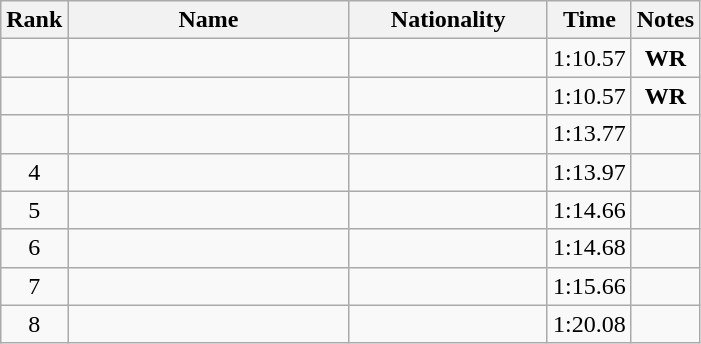<table class="wikitable sortable" style="text-align:center">
<tr>
<th>Rank</th>
<th style="width:180px">Name</th>
<th style="width:125px">Nationality</th>
<th>Time</th>
<th>Notes</th>
</tr>
<tr>
<td></td>
<td style="text-align:left;"></td>
<td style="text-align:left;"></td>
<td>1:10.57</td>
<td><strong>WR</strong></td>
</tr>
<tr>
<td></td>
<td style="text-align:left;"></td>
<td style="text-align:left;"></td>
<td>1:10.57</td>
<td><strong>WR</strong></td>
</tr>
<tr>
<td></td>
<td style="text-align:left;"></td>
<td style="text-align:left;"></td>
<td>1:13.77</td>
<td></td>
</tr>
<tr>
<td>4</td>
<td style="text-align:left;"></td>
<td style="text-align:left;"></td>
<td>1:13.97</td>
<td></td>
</tr>
<tr>
<td>5</td>
<td style="text-align:left;"></td>
<td style="text-align:left;"></td>
<td>1:14.66</td>
<td></td>
</tr>
<tr>
<td>6</td>
<td style="text-align:left;"></td>
<td style="text-align:left;"></td>
<td>1:14.68</td>
<td></td>
</tr>
<tr>
<td>7</td>
<td style="text-align:left;"></td>
<td style="text-align:left;"></td>
<td>1:15.66</td>
<td></td>
</tr>
<tr>
<td>8</td>
<td style="text-align:left;"></td>
<td style="text-align:left;"></td>
<td>1:20.08</td>
<td></td>
</tr>
</table>
